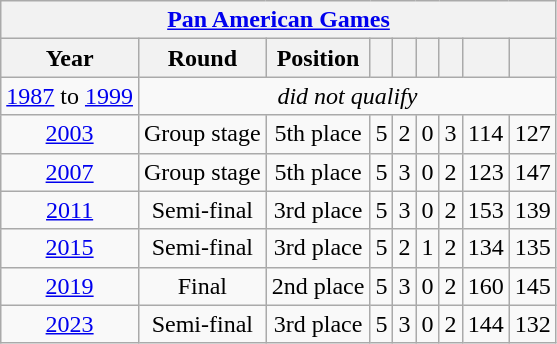<table class="wikitable" style="text-align: center;">
<tr>
<th colspan=9><a href='#'>Pan American Games</a></th>
</tr>
<tr>
<th>Year</th>
<th>Round</th>
<th>Position</th>
<th></th>
<th></th>
<th></th>
<th></th>
<th></th>
<th></th>
</tr>
<tr>
<td><a href='#'>1987</a> to <a href='#'>1999</a></td>
<td colspan=8><em>did not qualify</em></td>
</tr>
<tr>
<td><a href='#'>2003</a></td>
<td>Group stage</td>
<td>5th place</td>
<td>5</td>
<td>2</td>
<td>0</td>
<td>3</td>
<td>114</td>
<td>127</td>
</tr>
<tr>
<td><a href='#'>2007</a></td>
<td>Group stage</td>
<td>5th place</td>
<td>5</td>
<td>3</td>
<td>0</td>
<td>2</td>
<td>123</td>
<td>147</td>
</tr>
<tr>
<td><a href='#'>2011</a></td>
<td>Semi-final</td>
<td> 3rd place</td>
<td>5</td>
<td>3</td>
<td>0</td>
<td>2</td>
<td>153</td>
<td>139</td>
</tr>
<tr>
<td><a href='#'>2015</a></td>
<td>Semi-final</td>
<td> 3rd place</td>
<td>5</td>
<td>2</td>
<td>1</td>
<td>2</td>
<td>134</td>
<td>135</td>
</tr>
<tr>
<td><a href='#'>2019</a></td>
<td>Final</td>
<td> 2nd place</td>
<td>5</td>
<td>3</td>
<td>0</td>
<td>2</td>
<td>160</td>
<td>145</td>
</tr>
<tr>
<td><a href='#'>2023</a></td>
<td>Semi-final</td>
<td> 3rd place</td>
<td>5</td>
<td>3</td>
<td>0</td>
<td>2</td>
<td>144</td>
<td>132</td>
</tr>
</table>
